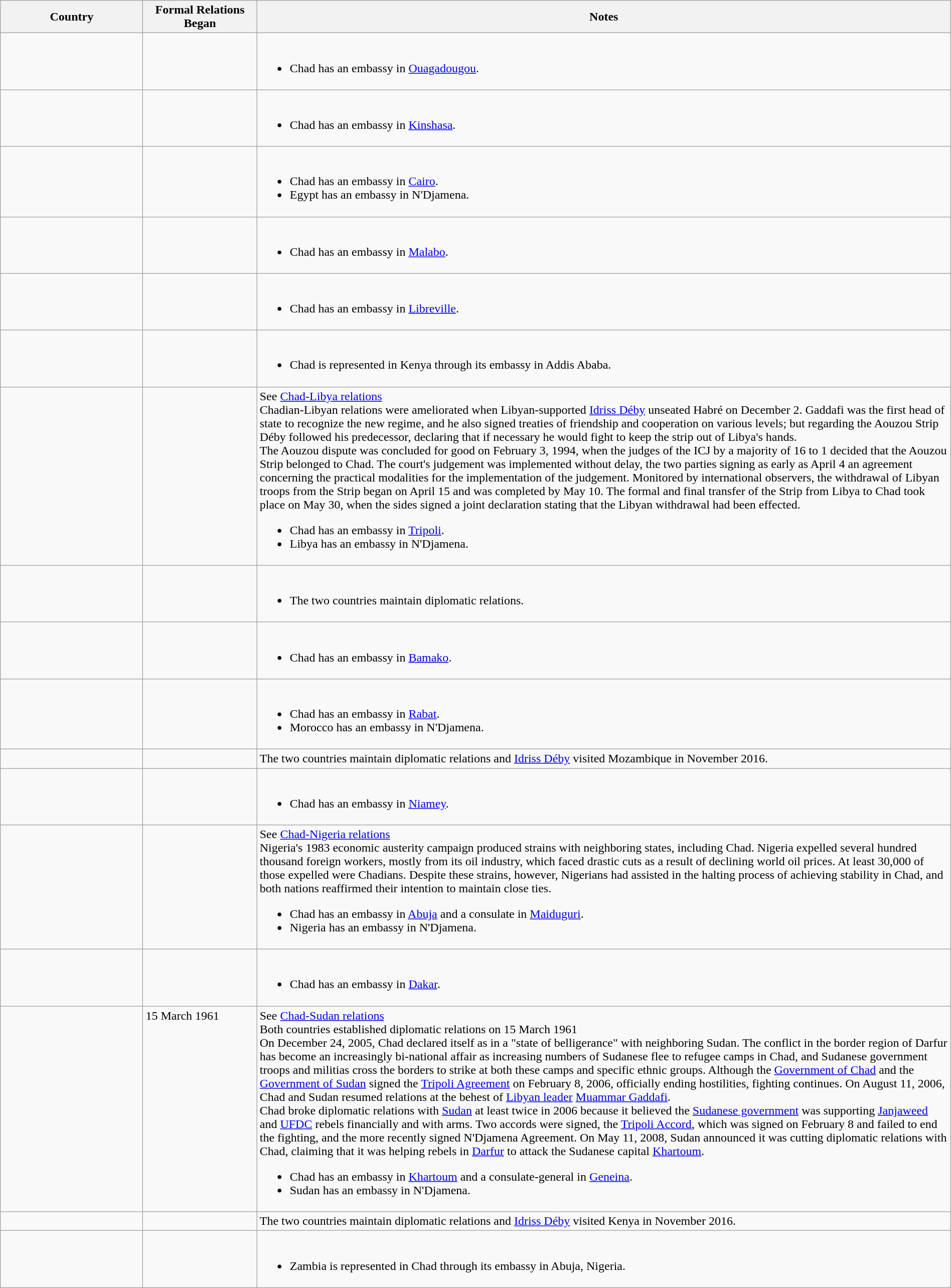<table class="wikitable sortable" style="width:100%; margin:auto;">
<tr>
<th style="width:15%;">Country</th>
<th style="width:12%;">Formal Relations Began</th>
<th>Notes</th>
</tr>
<tr>
<td></td>
<td></td>
<td><br><ul><li>Chad has an embassy in <a href='#'>Ouagadougou</a>.</li></ul></td>
</tr>
<tr valign="top">
<td></td>
<td></td>
<td><br><ul><li>Chad has an embassy in <a href='#'>Kinshasa</a>.</li></ul></td>
</tr>
<tr valign="top">
<td></td>
<td></td>
<td><br><ul><li>Chad has an embassy in <a href='#'>Cairo</a>.</li><li>Egypt has an embassy in N'Djamena.</li></ul></td>
</tr>
<tr valign="top">
<td></td>
<td></td>
<td><br><ul><li>Chad has an embassy in <a href='#'>Malabo</a>.</li></ul></td>
</tr>
<tr>
<td></td>
<td></td>
<td><br><ul><li>Chad has an embassy in <a href='#'>Libreville</a>.</li></ul></td>
</tr>
<tr>
<td></td>
<td></td>
<td><br><ul><li>Chad is represented in Kenya through its embassy in Addis Ababa.</li></ul></td>
</tr>
<tr valign="top">
<td></td>
<td></td>
<td>See <a href='#'>Chad-Libya relations</a><br>Chadian-Libyan relations were ameliorated when Libyan-supported <a href='#'>Idriss Déby</a> unseated Habré on December 2. Gaddafi was the first head of state to recognize the new regime, and he also signed treaties of friendship and cooperation on various levels; but regarding the Aouzou Strip Déby followed his predecessor, declaring that if necessary he would fight to keep the strip out of Libya's hands.<br>The Aouzou dispute was concluded for good on February 3, 1994, when the judges of the ICJ by a majority of 16 to 1 decided that the Aouzou Strip belonged to Chad. The court's judgement was implemented without delay, the two parties signing as early as April 4 an agreement concerning the practical modalities for the implementation of the judgement. Monitored by international observers, the withdrawal of Libyan troops from the Strip began on April 15 and was completed by May 10. The formal and final transfer of the Strip from Libya to Chad took place on May 30, when the sides signed a joint declaration stating that the Libyan withdrawal had been effected.<ul><li>Chad has an embassy in <a href='#'>Tripoli</a>.</li><li>Libya has an embassy in N'Djamena.</li></ul></td>
</tr>
<tr>
<td></td>
<td></td>
<td><br><ul><li>The two countries maintain diplomatic relations.</li></ul></td>
</tr>
<tr>
<td></td>
<td></td>
<td><br><ul><li>Chad has an embassy in <a href='#'>Bamako</a>.</li></ul></td>
</tr>
<tr valign="top">
<td></td>
<td></td>
<td><br><ul><li>Chad has an embassy in <a href='#'>Rabat</a>.</li><li>Morocco has an embassy in N'Djamena.</li></ul></td>
</tr>
<tr>
<td></td>
<td></td>
<td>The two countries maintain diplomatic relations and <a href='#'>Idriss Déby</a> visited Mozambique in November 2016.</td>
</tr>
<tr valign="top">
<td></td>
<td></td>
<td><br><ul><li>Chad has an embassy in <a href='#'>Niamey</a>.</li></ul></td>
</tr>
<tr valign="top">
<td></td>
<td></td>
<td>See <a href='#'>Chad-Nigeria relations</a><br>Nigeria's 1983 economic austerity campaign produced strains with neighboring states, including Chad. Nigeria expelled several hundred thousand foreign workers, mostly from its oil industry, which faced drastic cuts as a result of declining world oil prices. At least 30,000 of those expelled were Chadians. Despite these strains, however, Nigerians had assisted in the halting process of achieving stability in Chad, and both nations reaffirmed their intention to maintain close ties.<ul><li>Chad has an embassy in <a href='#'>Abuja</a> and a consulate in <a href='#'>Maiduguri</a>.</li><li>Nigeria has an embassy in N'Djamena.</li></ul></td>
</tr>
<tr>
<td></td>
<td></td>
<td><br><ul><li>Chad has an embassy in <a href='#'>Dakar</a>.</li></ul></td>
</tr>
<tr valign="top">
<td></td>
<td>15 March 1961</td>
<td>See <a href='#'>Chad-Sudan relations</a><br>Both countries established diplomatic relations on 15 March 1961<br>On December 24, 2005, Chad declared itself as in a "state of belligerance" with neighboring Sudan. The conflict in the border region of Darfur has become an increasingly bi-national affair as increasing numbers of Sudanese flee to refugee camps in Chad, and Sudanese government troops and militias cross the borders to strike at both these camps and specific ethnic groups. Although the <a href='#'>Government of Chad</a> and the <a href='#'>Government of Sudan</a> signed the <a href='#'>Tripoli Agreement</a> on February 8, 2006, officially ending hostilities, fighting continues. On August 11, 2006, Chad and Sudan resumed relations at the behest of <a href='#'>Libyan leader</a> <a href='#'>Muammar Gaddafi</a>.<br>Chad broke diplomatic relations with <a href='#'>Sudan</a> at least twice in 2006 because it believed the <a href='#'>Sudanese government</a> was supporting <a href='#'>Janjaweed</a> and <a href='#'>UFDC</a> rebels financially and with arms. Two accords were signed, the <a href='#'>Tripoli Accord</a>, which was signed on February 8 and failed to end the fighting, and the more recently signed N'Djamena Agreement. On May 11, 2008, Sudan announced it was cutting diplomatic relations with Chad, claiming that it was helping rebels in <a href='#'>Darfur</a> to attack the Sudanese capital <a href='#'>Khartoum</a>.<ul><li>Chad has an embassy in <a href='#'>Khartoum</a> and a consulate-general in <a href='#'>Geneina</a>.</li><li>Sudan has an embassy in N'Djamena.</li></ul></td>
</tr>
<tr>
<td></td>
<td></td>
<td>The two countries maintain diplomatic relations and <a href='#'>Idriss Déby</a> visited Kenya in November 2016.</td>
</tr>
<tr>
<td></td>
<td></td>
<td><br><ul><li>Zambia is represented in Chad through its embassy in Abuja, Nigeria.</li></ul></td>
</tr>
</table>
